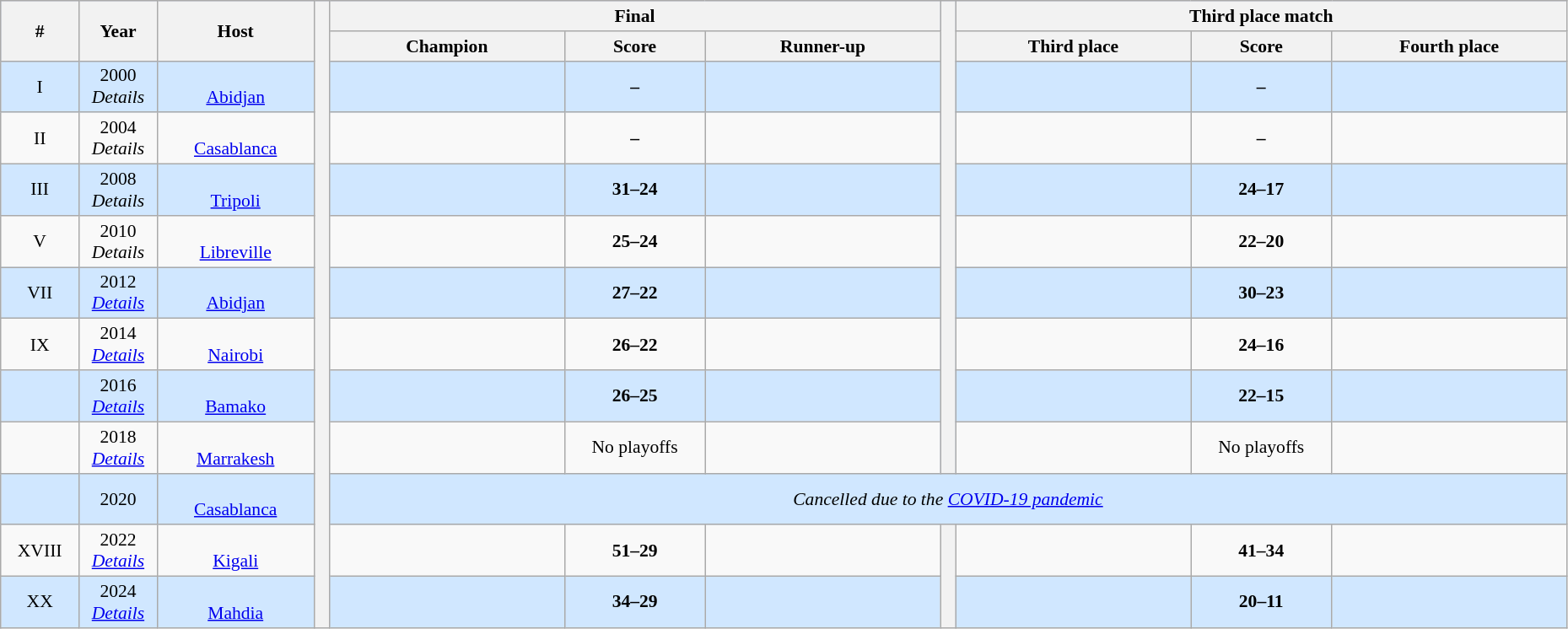<table class="wikitable" style="font-size:90%; width: 98%; text-align: center;">
<tr bgcolor=#C1D8FF>
<th rowspan=2 width=5%>#</th>
<th rowspan=2 width=5%>Year</th>
<th rowspan=2 width=10%>Host</th>
<th width=1% rowspan=13 bgcolor=ffffff></th>
<th colspan=3>Final</th>
<th width=1% rowspan=10 bgcolor=ffffff></th>
<th colspan=3>Third place match</th>
</tr>
<tr bgcolor=#EFEFEF>
<th width=15%>Champion</th>
<th width=9%>Score</th>
<th width=15%>Runner-up</th>
<th width=15%>Third place</th>
<th width=9%>Score</th>
<th width=15%>Fourth place</th>
</tr>
<tr bgcolor=#D0E7FF>
<td>I</td>
<td>2000<br><em>Details</em></td>
<td><br><a href='#'>Abidjan</a></td>
<td><strong></strong></td>
<td><strong>–</strong></td>
<td></td>
<td></td>
<td><strong>–</strong></td>
<td></td>
</tr>
<tr>
<td>II</td>
<td>2004<br><em>Details</em></td>
<td><br><a href='#'>Casablanca</a></td>
<td><strong></strong></td>
<td><strong>–</strong></td>
<td></td>
<td></td>
<td><strong>–</strong></td>
<td></td>
</tr>
<tr bgcolor=#D0E7FF>
<td>III</td>
<td>2008<br><em>Details</em></td>
<td><br><a href='#'>Tripoli</a></td>
<td><strong></strong></td>
<td><strong>31–24</strong></td>
<td></td>
<td></td>
<td><strong>24–17</strong></td>
<td></td>
</tr>
<tr>
<td>V</td>
<td>2010<br><em>Details</em></td>
<td><br><a href='#'>Libreville</a></td>
<td><strong></strong></td>
<td><strong>25–24</strong></td>
<td></td>
<td></td>
<td><strong>22–20</strong></td>
<td></td>
</tr>
<tr bgcolor=#D0E7FF>
<td>VII</td>
<td>2012<br><em><a href='#'>Details</a></em></td>
<td><br><a href='#'>Abidjan</a></td>
<td><strong></strong></td>
<td><strong>27–22</strong></td>
<td></td>
<td></td>
<td><strong>30–23</strong></td>
<td></td>
</tr>
<tr>
<td>IX</td>
<td>2014<br><em><a href='#'>Details</a></em></td>
<td><br><a href='#'>Nairobi</a></td>
<td><strong></strong></td>
<td><strong>26–22</strong></td>
<td></td>
<td></td>
<td><strong>24–16</strong></td>
<td></td>
</tr>
<tr bgcolor=#D0E7FF>
<td></td>
<td>2016<br><em><a href='#'>Details</a></em></td>
<td><br><a href='#'>Bamako</a></td>
<td><strong></strong></td>
<td><strong>26–25</strong></td>
<td></td>
<td></td>
<td><strong>22–15</strong></td>
<td></td>
</tr>
<tr>
<td></td>
<td>2018<br><em><a href='#'>Details</a></em></td>
<td><br><a href='#'>Marrakesh</a></td>
<td><strong></strong></td>
<td><span>No playoffs</span></td>
<td></td>
<td></td>
<td><span>No playoffs</span></td>
<td></td>
</tr>
<tr bgcolor=#D0E7FF>
<td></td>
<td>2020</td>
<td><br><a href='#'>Casablanca</a></td>
<td colspan=7><em>Cancelled due to the <a href='#'>COVID-19 pandemic</a></em></td>
</tr>
<tr>
<td>XVIII</td>
<td>2022<br><em><a href='#'>Details</a></em></td>
<td><br><a href='#'>Kigali</a></td>
<td><strong></strong></td>
<td><strong>51–29</strong></td>
<td></td>
<th width=1% rowspan=2></th>
<td></td>
<td><strong>41–34</strong></td>
<td></td>
</tr>
<tr bgcolor=#D0E7FF>
<td>XX</td>
<td>2024<br><em><a href='#'>Details</a></em></td>
<td><br><a href='#'>Mahdia</a></td>
<td></td>
<td><strong>34–29</strong></td>
<td></td>
<td></td>
<td><strong>20–11</strong></td>
<td></td>
</tr>
</table>
